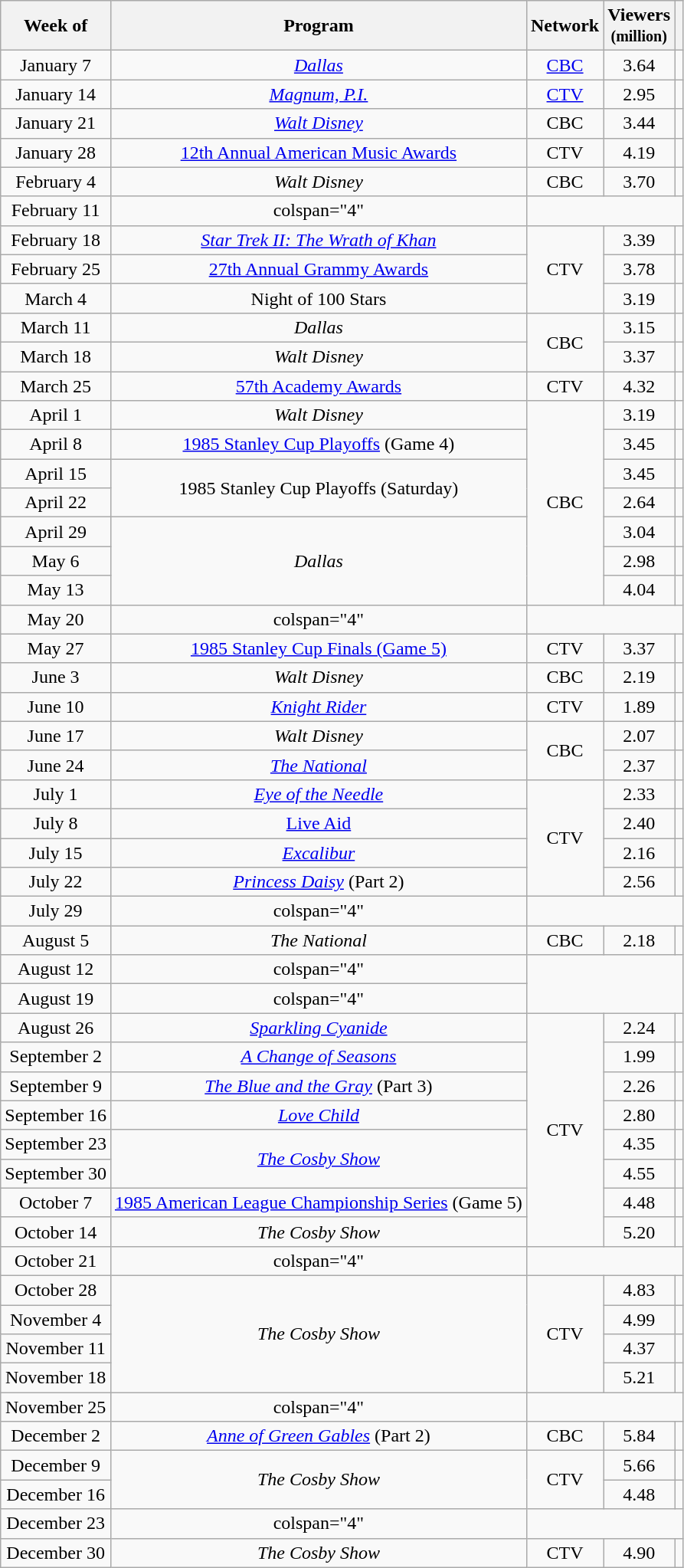<table class="wikitable plainrowheaders" style="text-align:center;">
<tr>
<th>Week of</th>
<th>Program</th>
<th>Network</th>
<th>Viewers<br><small>(million)</small></th>
<th></th>
</tr>
<tr>
<td>January 7</td>
<td><em><a href='#'>Dallas</a></em></td>
<td><a href='#'>CBC</a></td>
<td>3.64</td>
<td></td>
</tr>
<tr>
<td>January 14</td>
<td><em><a href='#'>Magnum, P.I.</a></em></td>
<td><a href='#'>CTV</a></td>
<td>2.95</td>
<td></td>
</tr>
<tr>
<td>January 21</td>
<td><em><a href='#'>Walt Disney</a></em></td>
<td>CBC</td>
<td>3.44</td>
<td></td>
</tr>
<tr>
<td>January 28</td>
<td><a href='#'>12th Annual American Music Awards</a></td>
<td>CTV</td>
<td>4.19</td>
<td></td>
</tr>
<tr>
<td>February 4</td>
<td><em>Walt Disney</em></td>
<td>CBC</td>
<td>3.70</td>
<td></td>
</tr>
<tr>
<td>February 11</td>
<td>colspan="4" </td>
</tr>
<tr>
<td>February 18</td>
<td><em><a href='#'>Star Trek II: The Wrath of Khan</a></em></td>
<td rowspan="3">CTV</td>
<td>3.39</td>
<td></td>
</tr>
<tr>
<td>February 25</td>
<td><a href='#'>27th Annual Grammy Awards</a></td>
<td>3.78</td>
<td></td>
</tr>
<tr>
<td>March 4</td>
<td>Night of 100 Stars</td>
<td>3.19</td>
<td></td>
</tr>
<tr>
<td>March 11</td>
<td><em>Dallas</em></td>
<td rowspan="2">CBC</td>
<td>3.15</td>
<td></td>
</tr>
<tr>
<td>March 18</td>
<td><em>Walt Disney</em></td>
<td>3.37</td>
<td></td>
</tr>
<tr>
<td>March 25</td>
<td><a href='#'>57th Academy Awards</a></td>
<td>CTV</td>
<td>4.32</td>
<td></td>
</tr>
<tr>
<td>April 1</td>
<td><em>Walt Disney</em></td>
<td rowspan="7">CBC</td>
<td>3.19</td>
<td></td>
</tr>
<tr>
<td>April 8</td>
<td><a href='#'>1985 Stanley Cup Playoffs</a> (Game 4)</td>
<td>3.45</td>
<td></td>
</tr>
<tr>
<td>April 15</td>
<td rowspan="2">1985 Stanley Cup Playoffs (Saturday)</td>
<td>3.45</td>
<td></td>
</tr>
<tr>
<td>April 22</td>
<td>2.64</td>
<td></td>
</tr>
<tr>
<td>April 29</td>
<td rowspan="3"><em>Dallas</em></td>
<td>3.04</td>
<td></td>
</tr>
<tr>
<td>May 6</td>
<td>2.98</td>
<td></td>
</tr>
<tr>
<td>May 13</td>
<td>4.04</td>
<td></td>
</tr>
<tr>
<td>May 20</td>
<td>colspan="4" </td>
</tr>
<tr>
<td>May 27</td>
<td><a href='#'>1985 Stanley Cup Finals (Game 5)</a></td>
<td>CTV</td>
<td>3.37</td>
<td></td>
</tr>
<tr>
<td>June 3</td>
<td><em>Walt Disney</em></td>
<td>CBC</td>
<td>2.19</td>
<td></td>
</tr>
<tr>
<td>June 10</td>
<td><em><a href='#'>Knight Rider</a></em></td>
<td>CTV</td>
<td>1.89</td>
<td></td>
</tr>
<tr>
<td>June 17</td>
<td><em>Walt Disney</em></td>
<td rowspan="2">CBC</td>
<td>2.07</td>
<td></td>
</tr>
<tr>
<td>June 24</td>
<td><em><a href='#'>The National</a></em></td>
<td>2.37</td>
<td></td>
</tr>
<tr>
<td>July 1</td>
<td><em><a href='#'>Eye of the Needle</a></em></td>
<td rowspan="4">CTV</td>
<td>2.33</td>
<td></td>
</tr>
<tr>
<td>July 8</td>
<td><a href='#'>Live Aid</a></td>
<td>2.40</td>
<td></td>
</tr>
<tr>
<td>July 15</td>
<td><em><a href='#'>Excalibur</a></em></td>
<td>2.16</td>
<td></td>
</tr>
<tr>
<td>July 22</td>
<td><em><a href='#'>Princess Daisy</a></em> (Part 2)</td>
<td>2.56</td>
<td></td>
</tr>
<tr>
<td>July 29</td>
<td>colspan="4" </td>
</tr>
<tr>
<td>August 5</td>
<td><em>The National</em></td>
<td>CBC</td>
<td>2.18</td>
<td></td>
</tr>
<tr>
<td>August 12</td>
<td>colspan="4" </td>
</tr>
<tr>
<td>August 19</td>
<td>colspan="4" </td>
</tr>
<tr>
<td>August 26</td>
<td><em><a href='#'>Sparkling Cyanide</a></em></td>
<td rowspan="8">CTV</td>
<td>2.24</td>
<td></td>
</tr>
<tr>
<td>September 2</td>
<td><em><a href='#'>A Change of Seasons</a></em></td>
<td>1.99</td>
<td></td>
</tr>
<tr>
<td>September 9</td>
<td><em><a href='#'>The Blue and the Gray</a></em> (Part 3)</td>
<td>2.26</td>
<td></td>
</tr>
<tr>
<td>September 16</td>
<td><em><a href='#'>Love Child</a></em></td>
<td>2.80</td>
<td></td>
</tr>
<tr>
<td>September 23</td>
<td rowspan="2"><em><a href='#'>The Cosby Show</a></em></td>
<td>4.35</td>
<td></td>
</tr>
<tr>
<td>September 30</td>
<td>4.55</td>
<td></td>
</tr>
<tr>
<td>October 7</td>
<td><a href='#'>1985 American League Championship Series</a> (Game 5)</td>
<td>4.48</td>
<td></td>
</tr>
<tr>
<td>October 14</td>
<td><em>The Cosby Show</em></td>
<td>5.20</td>
<td></td>
</tr>
<tr>
<td>October 21</td>
<td>colspan="4" </td>
</tr>
<tr>
<td>October 28</td>
<td rowspan="4"><em>The Cosby Show</em></td>
<td rowspan="4">CTV</td>
<td>4.83</td>
<td></td>
</tr>
<tr>
<td>November 4</td>
<td>4.99</td>
<td></td>
</tr>
<tr>
<td>November 11</td>
<td>4.37</td>
<td></td>
</tr>
<tr>
<td>November 18</td>
<td>5.21</td>
<td></td>
</tr>
<tr>
<td>November 25</td>
<td>colspan="4" </td>
</tr>
<tr>
<td>December 2</td>
<td><em><a href='#'>Anne of Green Gables</a></em> (Part 2)</td>
<td>CBC</td>
<td>5.84</td>
<td></td>
</tr>
<tr>
<td>December 9</td>
<td rowspan="2"><em>The Cosby Show</em></td>
<td rowspan="2">CTV</td>
<td>5.66</td>
<td></td>
</tr>
<tr>
<td>December 16</td>
<td>4.48</td>
<td></td>
</tr>
<tr>
<td>December 23</td>
<td>colspan="4" </td>
</tr>
<tr>
<td>December 30</td>
<td><em>The Cosby Show</em></td>
<td>CTV</td>
<td>4.90</td>
<td></td>
</tr>
</table>
